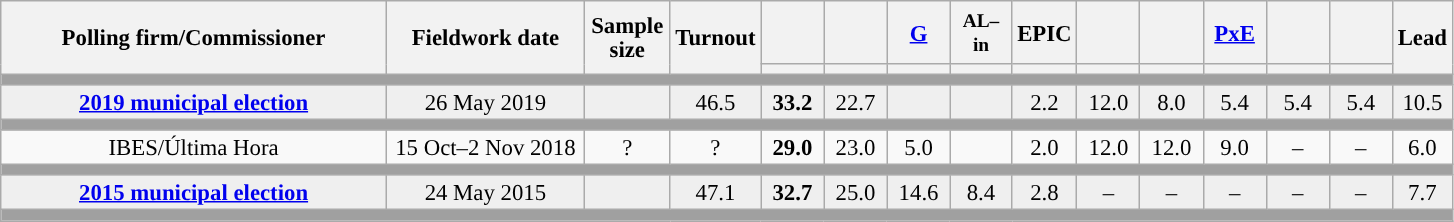<table class="wikitable collapsible collapsed" style="text-align:center; font-size:95%; line-height:16px;">
<tr style="height:42px;">
<th style="width:250px;" rowspan="2">Polling firm/Commissioner</th>
<th style="width:125px;" rowspan="2">Fieldwork date</th>
<th style="width:50px;" rowspan="2">Sample size</th>
<th style="width:45px;" rowspan="2">Turnout</th>
<th style="width:35px;"></th>
<th style="width:35px;"></th>
<th style="width:35px;"><a href='#'>G</a></th>
<th style="width:35px; font-size:85%">AL–in</th>
<th style="width:35px;">EPIC</th>
<th style="width:35px;"></th>
<th style="width:35px;"></th>
<th style="width:35px;"><a href='#'>PxE</a></th>
<th style="width:35px;"></th>
<th style="width:35px;"></th>
<th style="width:30px;" rowspan="2">Lead</th>
</tr>
<tr>
<th style="color:inherit;background:"></th>
<th style="color:inherit;background:"></th>
<th style="color:inherit;background:"></th>
<th style="color:inherit;background:"></th>
<th style="color:inherit;background:"></th>
<th style="color:inherit;background:"></th>
<th style="color:inherit;background:"></th>
<th style="color:inherit;background:"></th>
<th style="color:inherit;background:"></th>
<th style="color:inherit;background:"></th>
</tr>
<tr>
<td colspan="15" style="background:#A0A0A0"></td>
</tr>
<tr style="background:#EFEFEF;">
<td><strong><a href='#'>2019 municipal election</a></strong></td>
<td>26 May 2019</td>
<td></td>
<td>46.5</td>
<td><strong>33.2</strong><br></td>
<td>22.7<br></td>
<td></td>
<td></td>
<td>2.2<br></td>
<td>12.0<br></td>
<td>8.0<br></td>
<td>5.4<br></td>
<td>5.4<br></td>
<td>5.4<br></td>
<td style="background:">10.5</td>
</tr>
<tr>
<td colspan="15" style="background:#A0A0A0"></td>
</tr>
<tr>
<td>IBES/Última Hora</td>
<td>15 Oct–2 Nov 2018</td>
<td>?</td>
<td>?</td>
<td><strong>29.0</strong><br></td>
<td>23.0<br></td>
<td>5.0<br></td>
<td></td>
<td>2.0<br></td>
<td>12.0<br></td>
<td>12.0<br></td>
<td>9.0<br></td>
<td>–</td>
<td>–</td>
<td style="background:">6.0</td>
</tr>
<tr>
<td colspan="15" style="background:#A0A0A0"></td>
</tr>
<tr style="background:#EFEFEF;">
<td><strong><a href='#'>2015 municipal election</a></strong></td>
<td>24 May 2015</td>
<td></td>
<td>47.1</td>
<td><strong>32.7</strong><br></td>
<td>25.0<br></td>
<td>14.6<br></td>
<td>8.4<br></td>
<td>2.8<br></td>
<td>–</td>
<td>–</td>
<td>–</td>
<td>–</td>
<td>–</td>
<td style="background:">7.7</td>
</tr>
<tr>
<td colspan="15" style="background:#A0A0A0"></td>
</tr>
</table>
